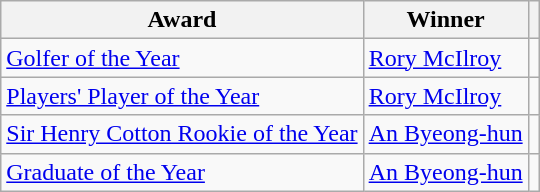<table class="wikitable">
<tr>
<th>Award</th>
<th>Winner</th>
<th></th>
</tr>
<tr>
<td><a href='#'>Golfer of the Year</a></td>
<td> <a href='#'>Rory McIlroy</a></td>
<td></td>
</tr>
<tr>
<td><a href='#'>Players' Player of the Year</a></td>
<td> <a href='#'>Rory McIlroy</a></td>
<td></td>
</tr>
<tr>
<td><a href='#'>Sir Henry Cotton Rookie of the Year</a></td>
<td> <a href='#'>An Byeong-hun</a></td>
<td></td>
</tr>
<tr>
<td><a href='#'>Graduate of the Year</a></td>
<td> <a href='#'>An Byeong-hun</a></td>
<td></td>
</tr>
</table>
